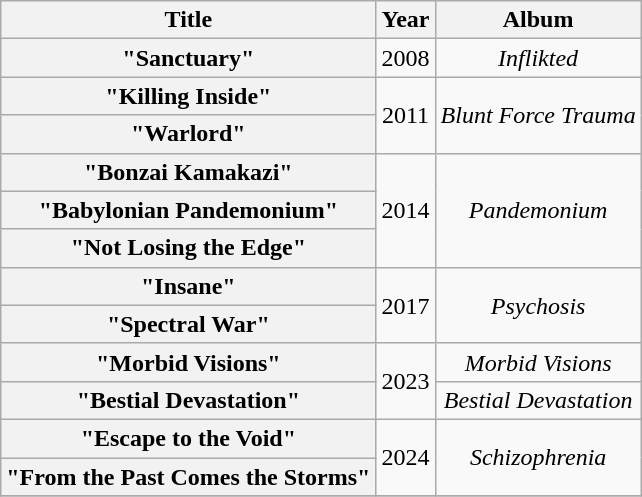<table class="wikitable plainrowheaders" style="text-align:center;">
<tr>
<th scope="col">Title</th>
<th scope="col">Year</th>
<th>Album</th>
</tr>
<tr>
<th scope="row">"Sanctuary"</th>
<td align="center">2008</td>
<td><em>Inflikted</em></td>
</tr>
<tr>
<th scope="row">"Killing Inside"</th>
<td align="center" rowspan="2">2011</td>
<td rowspan="2"><em>Blunt Force Trauma</em></td>
</tr>
<tr>
<th scope="row">"Warlord"</th>
</tr>
<tr>
<th scope="row">"Bonzai Kamakazi"</th>
<td rowspan="3">2014</td>
<td rowspan="3"><em>Pandemonium</em></td>
</tr>
<tr>
<th scope="row">"Babylonian Pandemonium"</th>
</tr>
<tr>
<th scope="row">"Not Losing the Edge"</th>
</tr>
<tr>
<th scope="row">"Insane"</th>
<td align="center" rowspan="2">2017</td>
<td rowspan="2"><em>Psychosis</em></td>
</tr>
<tr>
<th scope="row">"Spectral War"</th>
</tr>
<tr>
<th scope="row">"Morbid Visions"</th>
<td align="center" rowspan="2">2023</td>
<td><em>Morbid Visions</em></td>
</tr>
<tr>
<th scope="row">"Bestial Devastation"</th>
<td><em>Bestial Devastation</em></td>
</tr>
<tr>
<th scope="row">"Escape to the Void"</th>
<td align="center" rowspan="2">2024</td>
<td rowspan="2"><em>Schizophrenia</em></td>
</tr>
<tr>
<th scope="row">"From the Past Comes the Storms"</th>
</tr>
<tr>
</tr>
</table>
